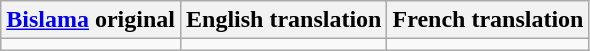<table class="wikitable">
<tr>
<th><a href='#'>Bislama</a> original</th>
<th>English translation</th>
<th>French translation</th>
</tr>
<tr style="vertical-align:top; white-space:nowrap;">
<td></td>
<td></td>
<td></td>
</tr>
</table>
